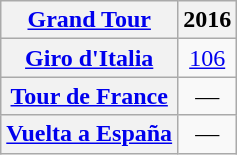<table class="wikitable plainrowheaders">
<tr>
<th scope="col"><a href='#'>Grand Tour</a></th>
<th scope="col">2016</th>
</tr>
<tr style="text-align:center;">
<th scope="row"> <a href='#'>Giro d'Italia</a></th>
<td><a href='#'>106</a></td>
</tr>
<tr style="text-align:center;">
<th scope="row"> <a href='#'>Tour de France</a></th>
<td>—</td>
</tr>
<tr style="text-align:center;">
<th scope="row"> <a href='#'>Vuelta a España</a></th>
<td>—</td>
</tr>
</table>
